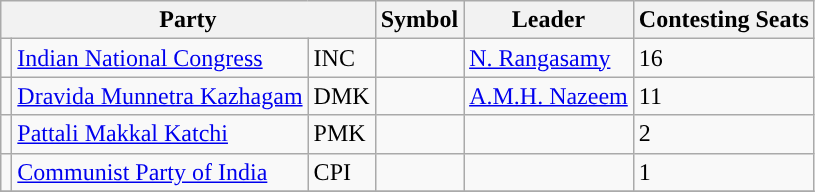<table class="wikitable">
<tr>
<th colspan="3">Party</th>
<th>Symbol</th>
<th>Leader</th>
<th>Contesting Seats</th>
</tr>
<tr>
<td></td>
<td><a href='#'>Indian National Congress</a></td>
<td>INC</td>
<td></td>
<td><a href='#'>N. Rangasamy</a></td>
<td>16</td>
</tr>
<tr>
<td></td>
<td><a href='#'>Dravida Munnetra Kazhagam</a></td>
<td>DMK</td>
<td></td>
<td><a href='#'>A.M.H. Nazeem</a></td>
<td>11</td>
</tr>
<tr>
<td></td>
<td><a href='#'>Pattali Makkal Katchi</a></td>
<td>PMK</td>
<td></td>
<td></td>
<td>2</td>
</tr>
<tr>
<td></td>
<td><a href='#'>Communist Party of India</a></td>
<td>CPI</td>
<td></td>
<td></td>
<td>1</td>
</tr>
<tr>
</tr>
</table>
